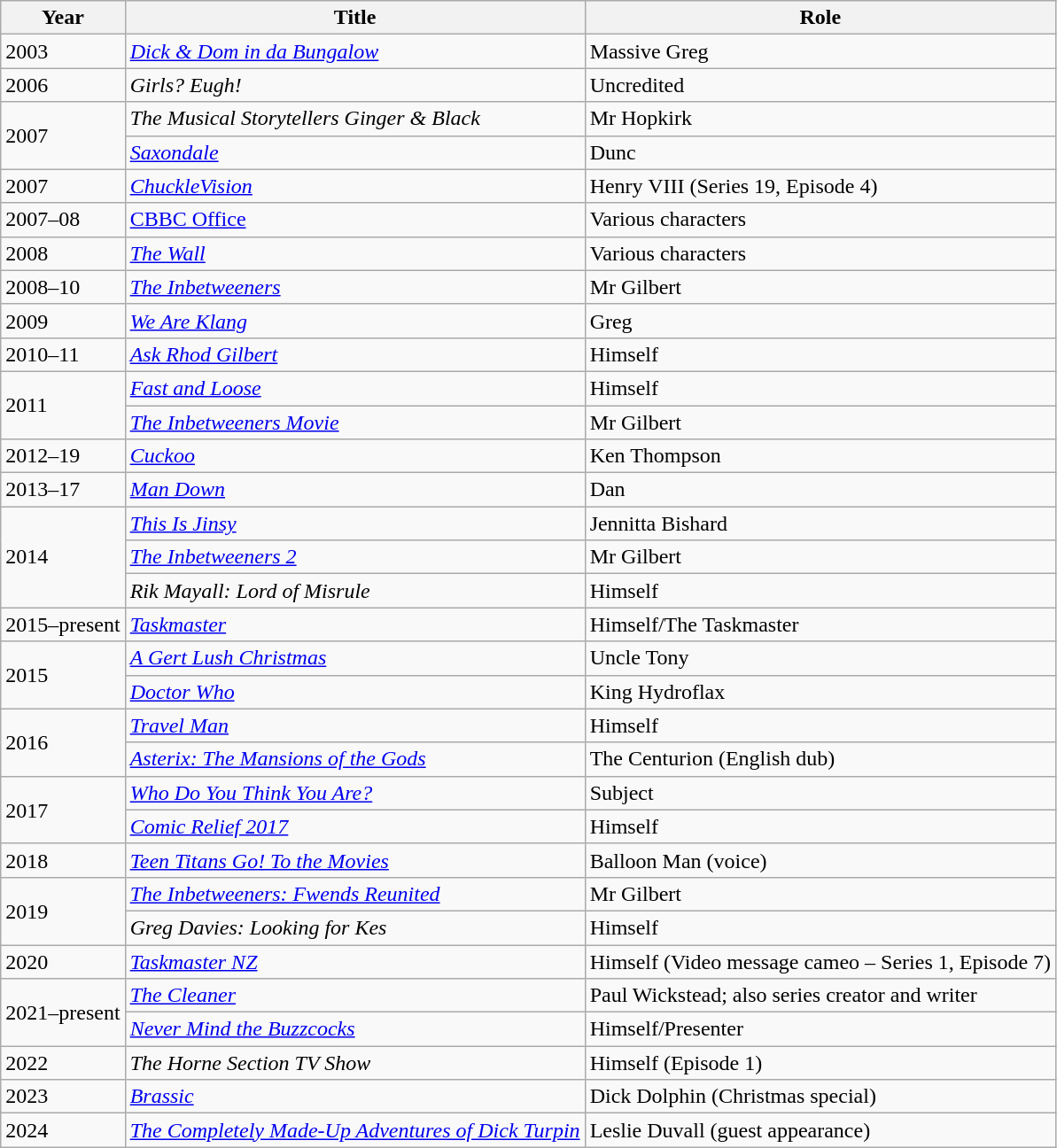<table class="wikitable sortable">
<tr>
<th>Year</th>
<th>Title</th>
<th>Role</th>
</tr>
<tr>
<td>2003</td>
<td><em> <a href='#'>Dick & Dom in da Bungalow</a></em></td>
<td>Massive Greg</td>
</tr>
<tr>
<td>2006</td>
<td><em>Girls? Eugh!</em></td>
<td>Uncredited</td>
</tr>
<tr>
<td rowspan="2">2007</td>
<td><em>The Musical Storytellers Ginger & Black</em></td>
<td>Mr Hopkirk</td>
</tr>
<tr>
<td><em><a href='#'>Saxondale</a></em></td>
<td>Dunc</td>
</tr>
<tr>
<td>2007</td>
<td><em><a href='#'>ChuckleVision</a></em></td>
<td>Henry VIII (Series 19, Episode 4)</td>
</tr>
<tr>
<td>2007–08</td>
<td><a href='#'>CBBC Office</a></td>
<td>Various characters</td>
</tr>
<tr>
<td>2008</td>
<td><em><a href='#'>The Wall</a></em></td>
<td>Various characters</td>
</tr>
<tr>
<td>2008–10</td>
<td><em><a href='#'>The Inbetweeners</a></em></td>
<td>Mr Gilbert</td>
</tr>
<tr>
<td>2009</td>
<td><em><a href='#'>We Are Klang</a></em></td>
<td>Greg</td>
</tr>
<tr>
<td>2010–11</td>
<td><em><a href='#'>Ask Rhod Gilbert</a></em></td>
<td>Himself</td>
</tr>
<tr>
<td rowspan="2">2011</td>
<td><em><a href='#'>Fast and Loose</a></em></td>
<td>Himself</td>
</tr>
<tr>
<td><em><a href='#'>The Inbetweeners Movie</a></em></td>
<td>Mr Gilbert</td>
</tr>
<tr>
<td>2012–19</td>
<td><em><a href='#'>Cuckoo</a></em></td>
<td>Ken Thompson</td>
</tr>
<tr>
<td>2013–17</td>
<td><em><a href='#'>Man Down</a></em></td>
<td>Dan</td>
</tr>
<tr>
<td rowspan="3">2014</td>
<td><em><a href='#'>This Is Jinsy</a></em></td>
<td>Jennitta Bishard</td>
</tr>
<tr>
<td><em><a href='#'>The Inbetweeners 2</a></em></td>
<td>Mr Gilbert</td>
</tr>
<tr>
<td><em>Rik Mayall: Lord of Misrule</em></td>
<td>Himself</td>
</tr>
<tr>
<td>2015–present</td>
<td><em><a href='#'>Taskmaster</a></em></td>
<td>Himself/The Taskmaster</td>
</tr>
<tr>
<td rowspan="2">2015</td>
<td><em><a href='#'>A Gert Lush Christmas</a></em></td>
<td>Uncle Tony</td>
</tr>
<tr>
<td><em><a href='#'>Doctor Who</a></em></td>
<td>King Hydroflax</td>
</tr>
<tr>
<td rowspan="2">2016</td>
<td><em><a href='#'>Travel Man</a></em></td>
<td>Himself</td>
</tr>
<tr>
<td><em><a href='#'>Asterix: The Mansions of the Gods</a></em></td>
<td>The Centurion (English dub)</td>
</tr>
<tr>
<td rowspan="2">2017</td>
<td><em><a href='#'>Who Do You Think You Are?</a></em></td>
<td>Subject</td>
</tr>
<tr>
<td><em><a href='#'>Comic Relief 2017</a></em></td>
<td>Himself</td>
</tr>
<tr>
<td>2018</td>
<td><em><a href='#'>Teen Titans Go! To the Movies</a></em></td>
<td>Balloon Man (voice)</td>
</tr>
<tr>
<td rowspan="2">2019</td>
<td><em><a href='#'>The Inbetweeners: Fwends Reunited</a></em></td>
<td>Mr Gilbert</td>
</tr>
<tr>
<td><em>Greg Davies: Looking for Kes</em></td>
<td>Himself</td>
</tr>
<tr>
<td>2020</td>
<td><em><a href='#'>Taskmaster NZ</a></em></td>
<td>Himself (Video message cameo – Series 1, Episode 7)</td>
</tr>
<tr>
<td rowspan="2">2021–present</td>
<td><em><a href='#'>The Cleaner</a></em></td>
<td>Paul Wickstead; also series creator and writer</td>
</tr>
<tr>
<td><em><a href='#'>Never Mind the Buzzcocks</a></em></td>
<td>Himself/Presenter</td>
</tr>
<tr>
<td>2022</td>
<td><em>The Horne Section TV Show</em></td>
<td>Himself (Episode 1)</td>
</tr>
<tr>
<td>2023</td>
<td><em><a href='#'>Brassic</a></em></td>
<td>Dick Dolphin (Christmas special)</td>
</tr>
<tr>
<td>2024</td>
<td><em><a href='#'>The Completely Made-Up Adventures of Dick Turpin</a></em></td>
<td>Leslie Duvall (guest appearance)</td>
</tr>
</table>
